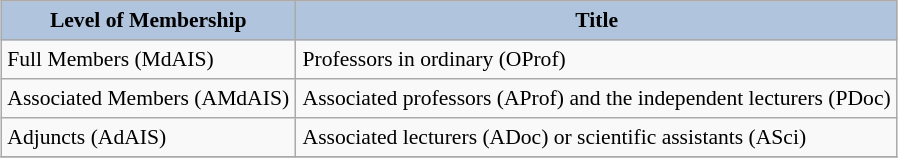<table border="2" cellpadding="4" cellspacing="0" style="margin:1em auto; background: #f9f9f9; border: 1px #aaa solid; border-collapse: collapse; font-size: 90%;">
<tr bgcolor="#B0C4DE" align="center">
<th>Level of Membership</th>
<th>Title</th>
</tr>
<tr>
<td>Full Members (MdAIS)</td>
<td>Professors in ordinary (OProf)</td>
</tr>
<tr>
<td>Associated Members (AMdAIS)</td>
<td>Associated professors (AProf) and the independent lecturers (PDoc)</td>
</tr>
<tr>
<td>Adjuncts (AdAIS)</td>
<td>Associated lecturers (ADoc) or scientific assistants (ASci)</td>
</tr>
<tr>
</tr>
</table>
